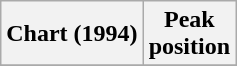<table class="wikitable sortable plainrowheaders">
<tr>
<th>Chart (1994)</th>
<th>Peak<br>position</th>
</tr>
<tr>
</tr>
</table>
